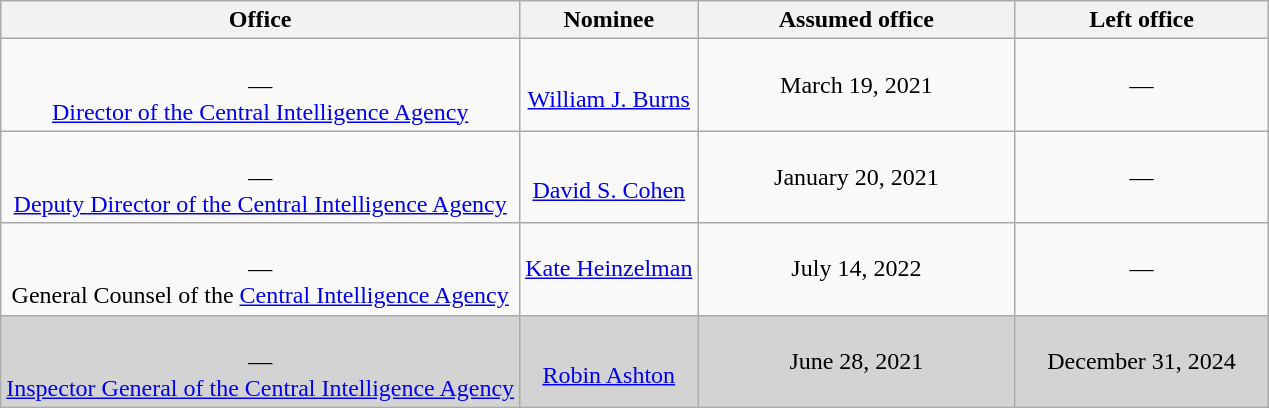<table class="wikitable sortable" style="text-align:center">
<tr>
<th>Office</th>
<th>Nominee</th>
<th style="width:25%;" data-sort-type="date">Assumed office</th>
<th style="width:20%;" data-sort-type="date">Left office</th>
</tr>
<tr>
<td><br>—<br><a href='#'>Director of the Central Intelligence Agency</a></td>
<td><br><a href='#'>William J. Burns</a></td>
<td>March 19, 2021<br></td>
<td>—</td>
</tr>
<tr>
<td><br>—<br><a href='#'>Deputy Director of the Central Intelligence Agency</a></td>
<td><br><a href='#'>David S. Cohen</a></td>
<td>January 20, 2021</td>
<td>—</td>
</tr>
<tr>
<td><br>—<br>General Counsel of the <a href='#'>Central Intelligence Agency</a></td>
<td><a href='#'>Kate Heinzelman</a></td>
<td>July 14, 2022<br></td>
<td>—</td>
</tr>
<tr style="background:lightgray;">
<td><br>—<br><a href='#'>Inspector General of the Central Intelligence Agency</a></td>
<td><br><a href='#'>Robin Ashton</a></td>
<td>June 28, 2021<br></td>
<td>December 31, 2024</td>
</tr>
</table>
